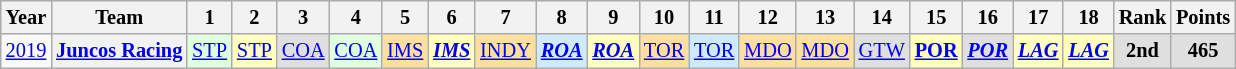<table class="wikitable" style="text-align:center; font-size:85%">
<tr>
<th>Year</th>
<th>Team</th>
<th>1</th>
<th>2</th>
<th>3</th>
<th>4</th>
<th>5</th>
<th>6</th>
<th>7</th>
<th>8</th>
<th>9</th>
<th>10</th>
<th>11</th>
<th>12</th>
<th>13</th>
<th>14</th>
<th>15</th>
<th>16</th>
<th>17</th>
<th>18</th>
<th>Rank</th>
<th>Points</th>
</tr>
<tr>
<td><a href='#'>2019</a></td>
<th nowrap><a href='#'>Juncos Racing</a></th>
<td style="background:#DFFFDF;"><a href='#'>STP</a><br></td>
<td style="background:#FFFFBF;"><a href='#'>STP</a><br></td>
<td style="background:#DFDFDF;"><a href='#'>COA</a><br></td>
<td style="background:#DFFFDF;"><a href='#'>COA</a><br></td>
<td style="background:#FFDF9F;"><a href='#'>IMS</a><br></td>
<td style="background:#FFFFBF;"><strong><em><a href='#'>IMS</a></em></strong><br></td>
<td style="background:#FFDF9F;"><a href='#'>INDY</a><br></td>
<td style="background:#CFEAFF;"><strong><em><a href='#'>ROA</a></em></strong><br></td>
<td style="background:#FFFFBF;"><strong><em><a href='#'>ROA</a></em></strong><br></td>
<td style="background:#FFDF9F;"><a href='#'>TOR</a><br></td>
<td style="background:#CFEAFF;"><a href='#'>TOR</a><br></td>
<td style="background:#FFDF9F;"><a href='#'>MDO</a><br></td>
<td style="background:#FFDF9F;"><a href='#'>MDO</a><br></td>
<td style="background:#DFDFDF;"><a href='#'>GTW</a><br></td>
<td style="background:#FFFFBF;"><strong><a href='#'>POR</a></strong><br></td>
<td style="background:#DFDFDF;"><strong><em><a href='#'>POR</a></em></strong><br></td>
<td style="background:#FFFFBF;"><strong><em><a href='#'>LAG</a></em></strong><br></td>
<td style="background:#FFFFBF;"><strong><em><a href='#'>LAG</a></em></strong><br></td>
<th style="background:#DFDFDF;">2nd</th>
<th style="background:#DFDFDF;">465</th>
</tr>
</table>
